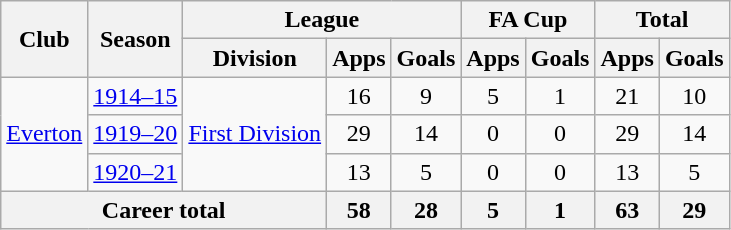<table class="wikitable" style="text-align: center">
<tr>
<th rowspan="2">Club</th>
<th rowspan="2">Season</th>
<th colspan="3">League</th>
<th colspan="2">FA Cup</th>
<th colspan="2">Total</th>
</tr>
<tr>
<th>Division</th>
<th>Apps</th>
<th>Goals</th>
<th>Apps</th>
<th>Goals</th>
<th>Apps</th>
<th>Goals</th>
</tr>
<tr>
<td rowspan="3"><a href='#'>Everton</a></td>
<td><a href='#'>1914–15</a></td>
<td rowspan="3"><a href='#'>First Division</a></td>
<td>16</td>
<td>9</td>
<td>5</td>
<td>1</td>
<td>21</td>
<td>10</td>
</tr>
<tr>
<td><a href='#'>1919–20</a></td>
<td>29</td>
<td>14</td>
<td>0</td>
<td>0</td>
<td>29</td>
<td>14</td>
</tr>
<tr>
<td><a href='#'>1920–21</a></td>
<td>13</td>
<td>5</td>
<td>0</td>
<td>0</td>
<td>13</td>
<td>5</td>
</tr>
<tr>
<th colspan="3">Career total</th>
<th>58</th>
<th>28</th>
<th>5</th>
<th>1</th>
<th>63</th>
<th>29</th>
</tr>
</table>
